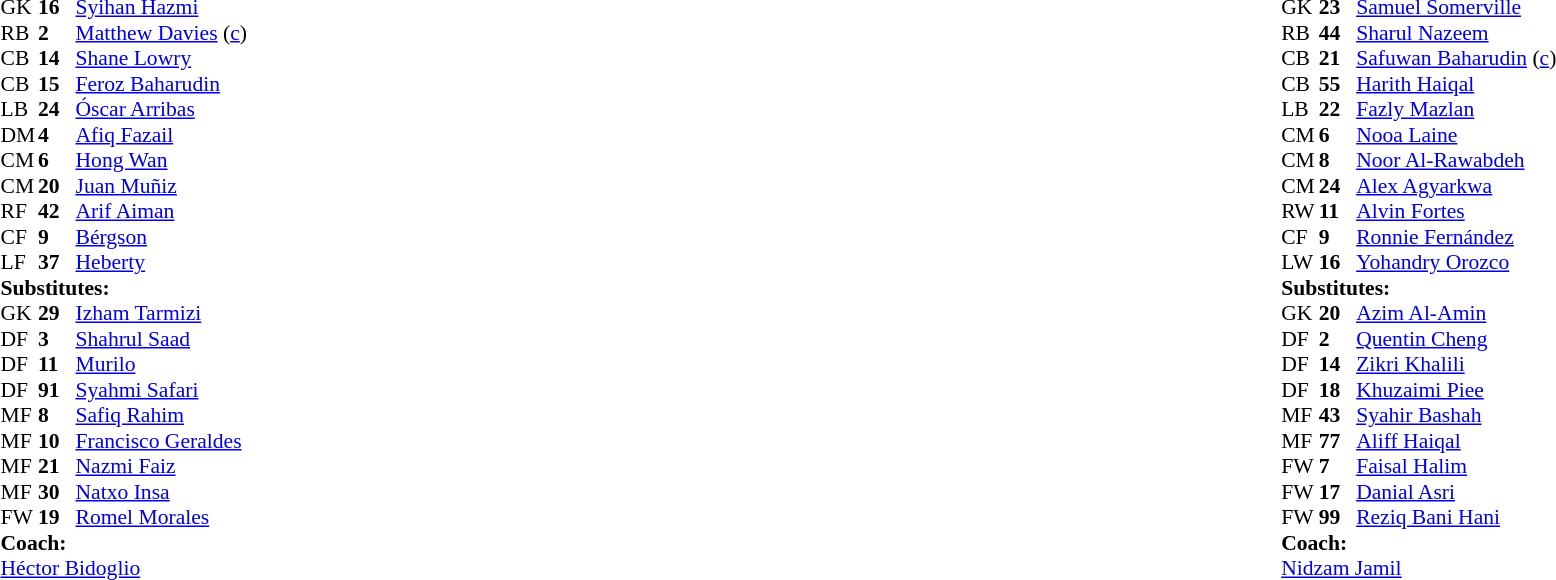<table width="100%">
<tr>
<td valign="top" width="50%"><br><table style="font-size:90%" cellspacing="0" cellpadding="0">
<tr>
<th width=25></th>
<th width=25></th>
</tr>
<tr>
<td>GK</td>
<td><strong>16</strong></td>
<td> <a href='#'>Syihan Hazmi</a></td>
</tr>
<tr>
<td>RB</td>
<td><strong>2</strong></td>
<td> <a href='#'>Matthew Davies</a> (<a href='#'>c</a>)</td>
</tr>
<tr>
<td>CB</td>
<td><strong>14</strong></td>
<td> <a href='#'>Shane Lowry</a></td>
<td></td>
<td></td>
</tr>
<tr>
<td>CB</td>
<td><strong>15</strong></td>
<td> <a href='#'>Feroz Baharudin</a></td>
</tr>
<tr>
<td>LB</td>
<td><strong>24</strong></td>
<td> <a href='#'>Óscar Arribas</a></td>
<td></td>
<td></td>
</tr>
<tr>
<td>DM</td>
<td><strong>4</strong></td>
<td> <a href='#'>Afiq Fazail</a></td>
<td></td>
<td></td>
</tr>
<tr>
<td>CM</td>
<td><strong>6</strong></td>
<td> <a href='#'>Hong Wan</a></td>
<td></td>
<td></td>
</tr>
<tr>
<td>CM</td>
<td><strong>20</strong></td>
<td> <a href='#'>Juan Muñiz</a></td>
</tr>
<tr>
<td>RF</td>
<td><strong>42</strong></td>
<td> <a href='#'>Arif Aiman</a></td>
</tr>
<tr>
<td>CF</td>
<td><strong>9</strong></td>
<td> <a href='#'>Bérgson</a></td>
</tr>
<tr>
<td>LF</td>
<td><strong>37</strong></td>
<td> <a href='#'>Heberty</a></td>
<td></td>
<td></td>
</tr>
<tr>
<td colspan=3><strong>Substitutes:</strong></td>
</tr>
<tr>
<td>GK</td>
<td><strong>29</strong></td>
<td> <a href='#'>Izham Tarmizi</a></td>
</tr>
<tr>
<td>DF</td>
<td><strong>3</strong></td>
<td> <a href='#'>Shahrul Saad</a></td>
<td></td>
<td></td>
</tr>
<tr>
<td>DF</td>
<td><strong>11</strong></td>
<td> <a href='#'>Murilo</a></td>
<td></td>
<td></td>
</tr>
<tr>
<td>DF</td>
<td><strong>91</strong></td>
<td> <a href='#'>Syahmi Safari</a></td>
</tr>
<tr>
<td>MF</td>
<td><strong>8</strong></td>
<td> <a href='#'>Safiq Rahim</a></td>
</tr>
<tr>
<td>MF</td>
<td><strong>10</strong></td>
<td> <a href='#'>Francisco Geraldes</a></td>
<td></td>
<td></td>
</tr>
<tr>
<td>MF</td>
<td><strong>21</strong></td>
<td> <a href='#'>Nazmi Faiz</a></td>
</tr>
<tr>
<td>MF</td>
<td><strong>30</strong></td>
<td> <a href='#'>Natxo Insa</a></td>
<td></td>
<td></td>
</tr>
<tr>
<td>FW</td>
<td><strong>19</strong></td>
<td> <a href='#'>Romel Morales</a></td>
<td></td>
<td></td>
</tr>
<tr>
<td colspan=3><strong>Coach:</strong></td>
</tr>
<tr>
<td colspan=3> <a href='#'>Héctor Bidoglio</a></td>
</tr>
</table>
</td>
<td valign="top"></td>
<td valign="top" width="50%"><br><table style="font-size:90%; margin:auto" cellspacing="0" cellpadding="0">
<tr>
<td colspan="4"></td>
</tr>
<tr>
<th width=25></th>
<th width=25></th>
</tr>
<tr>
<td>GK</td>
<td><strong>23</strong></td>
<td> <a href='#'>Samuel Somerville</a></td>
<td></td>
<td></td>
</tr>
<tr>
<td>RB</td>
<td><strong>44</strong></td>
<td> <a href='#'>Sharul Nazeem</a></td>
</tr>
<tr>
<td>CB</td>
<td><strong>21</strong></td>
<td> <a href='#'>Safuwan Baharudin</a> (<a href='#'>c</a>)</td>
<td></td>
</tr>
<tr>
<td>CB</td>
<td><strong>55</strong></td>
<td> <a href='#'>Harith Haiqal</a></td>
</tr>
<tr>
<td>LB</td>
<td><strong>22</strong></td>
<td> <a href='#'>Fazly Mazlan</a></td>
<td></td>
<td></td>
</tr>
<tr>
<td>CM</td>
<td><strong>6</strong></td>
<td> <a href='#'>Nooa Laine</a></td>
</tr>
<tr>
<td>CM</td>
<td><strong>8</strong></td>
<td> <a href='#'>Noor Al-Rawabdeh</a></td>
<td></td>
</tr>
<tr>
<td>CM</td>
<td><strong>24</strong></td>
<td> <a href='#'>Alex Agyarkwa</a></td>
<td></td>
<td></td>
</tr>
<tr>
<td>RW</td>
<td><strong>11</strong></td>
<td> <a href='#'>Alvin Fortes</a></td>
</tr>
<tr>
<td>CF</td>
<td><strong>9</strong></td>
<td> <a href='#'>Ronnie Fernández</a></td>
<td></td>
</tr>
<tr>
<td>LW</td>
<td><strong>16</strong></td>
<td> <a href='#'>Yohandry Orozco</a></td>
</tr>
<tr>
<td colspan=3><strong>Substitutes:</strong></td>
</tr>
<tr>
<td>GK</td>
<td><strong>20</strong></td>
<td> <a href='#'>Azim Al-Amin</a></td>
<td></td>
<td></td>
</tr>
<tr>
<td>DF</td>
<td><strong>2</strong></td>
<td> <a href='#'>Quentin Cheng</a></td>
<td></td>
<td></td>
</tr>
<tr>
<td>DF</td>
<td><strong>14</strong></td>
<td> <a href='#'>Zikri Khalili</a></td>
</tr>
<tr>
<td>DF</td>
<td><strong>18</strong></td>
<td> <a href='#'>Khuzaimi Piee</a></td>
</tr>
<tr>
<td>MF</td>
<td><strong>43</strong></td>
<td> <a href='#'>Syahir Bashah</a></td>
</tr>
<tr>
<td>MF</td>
<td><strong>77</strong></td>
<td> <a href='#'>Aliff Haiqal</a></td>
</tr>
<tr>
<td>FW</td>
<td><strong>7</strong></td>
<td> <a href='#'>Faisal Halim</a></td>
</tr>
<tr>
<td>FW</td>
<td><strong>17</strong></td>
<td> <a href='#'>Danial Asri</a></td>
</tr>
<tr>
<td>FW</td>
<td><strong>99</strong></td>
<td> <a href='#'>Reziq Bani Hani</a></td>
<td></td>
<td></td>
</tr>
<tr>
<td colspan=3><strong>Coach:</strong></td>
</tr>
<tr>
<td colspan=3> <a href='#'>Nidzam Jamil</a></td>
</tr>
</table>
</td>
</tr>
</table>
